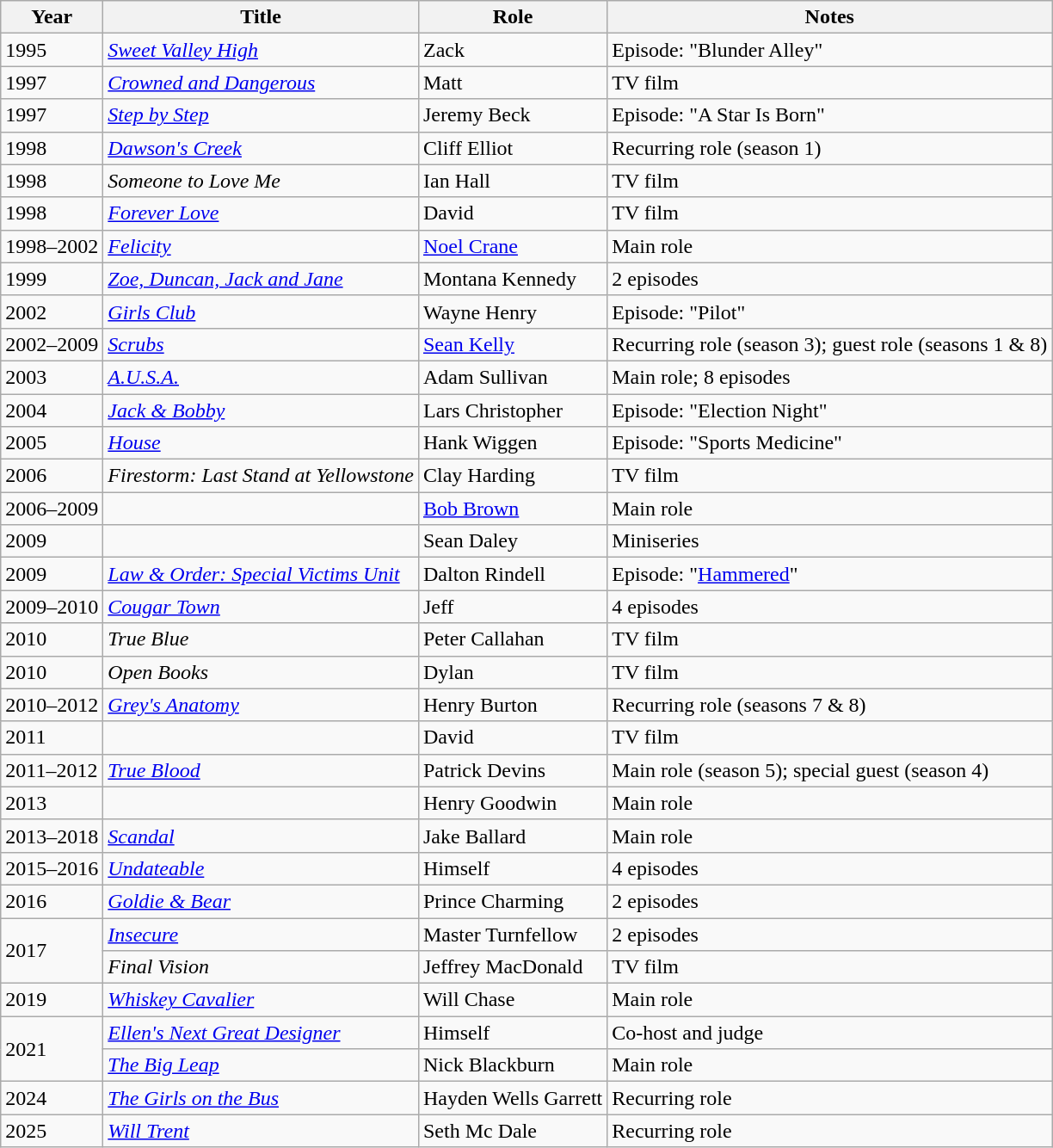<table class="wikitable sortable">
<tr>
<th>Year</th>
<th>Title</th>
<th>Role</th>
<th class="unsortable">Notes</th>
</tr>
<tr>
<td>1995</td>
<td><em><a href='#'>Sweet Valley High</a></em></td>
<td>Zack</td>
<td>Episode: "Blunder Alley"</td>
</tr>
<tr>
<td>1997</td>
<td><em><a href='#'>Crowned and Dangerous</a></em></td>
<td>Matt</td>
<td>TV film</td>
</tr>
<tr>
<td>1997</td>
<td><em><a href='#'>Step by Step</a></em></td>
<td>Jeremy Beck</td>
<td>Episode: "A Star Is Born"</td>
</tr>
<tr>
<td>1998</td>
<td><em><a href='#'>Dawson's Creek</a></em></td>
<td>Cliff Elliot</td>
<td>Recurring role (season 1)</td>
</tr>
<tr>
<td>1998</td>
<td><em>Someone to Love Me</em></td>
<td>Ian Hall</td>
<td>TV film</td>
</tr>
<tr>
<td>1998</td>
<td><em><a href='#'>Forever Love</a></em></td>
<td>David</td>
<td>TV film</td>
</tr>
<tr>
<td>1998–2002</td>
<td><em><a href='#'>Felicity</a></em></td>
<td><a href='#'>Noel Crane</a></td>
<td>Main role</td>
</tr>
<tr>
<td>1999</td>
<td><em><a href='#'>Zoe, Duncan, Jack and Jane</a></em></td>
<td>Montana Kennedy</td>
<td>2 episodes</td>
</tr>
<tr>
<td>2002</td>
<td><em><a href='#'>Girls Club</a></em></td>
<td>Wayne Henry</td>
<td>Episode: "Pilot"</td>
</tr>
<tr>
<td>2002–2009</td>
<td><em><a href='#'>Scrubs</a></em></td>
<td><a href='#'>Sean Kelly</a></td>
<td>Recurring role (season 3); guest role (seasons 1 & 8)</td>
</tr>
<tr>
<td>2003</td>
<td><em><a href='#'>A.U.S.A.</a></em></td>
<td>Adam Sullivan</td>
<td>Main role; 8 episodes</td>
</tr>
<tr>
<td>2004</td>
<td><em><a href='#'>Jack & Bobby</a></em></td>
<td>Lars Christopher</td>
<td>Episode: "Election Night"</td>
</tr>
<tr>
<td>2005</td>
<td><em><a href='#'>House</a></em></td>
<td>Hank Wiggen</td>
<td>Episode: "Sports Medicine"</td>
</tr>
<tr>
<td>2006</td>
<td><em>Firestorm: Last Stand at Yellowstone</em></td>
<td>Clay Harding</td>
<td>TV film</td>
</tr>
<tr>
<td>2006–2009</td>
<td><em></em></td>
<td><a href='#'>Bob Brown</a></td>
<td>Main role</td>
</tr>
<tr>
<td>2009</td>
<td><em></em></td>
<td>Sean Daley</td>
<td>Miniseries</td>
</tr>
<tr>
<td>2009</td>
<td><em><a href='#'>Law & Order: Special Victims Unit</a></em></td>
<td>Dalton Rindell</td>
<td>Episode: "<a href='#'>Hammered</a>"</td>
</tr>
<tr>
<td>2009–2010</td>
<td><em><a href='#'>Cougar Town</a></em></td>
<td>Jeff</td>
<td>4 episodes</td>
</tr>
<tr>
<td>2010</td>
<td><em>True Blue</em></td>
<td>Peter Callahan</td>
<td>TV film</td>
</tr>
<tr>
<td>2010</td>
<td><em>Open Books</em></td>
<td>Dylan</td>
<td>TV film</td>
</tr>
<tr>
<td>2010–2012</td>
<td><em><a href='#'>Grey's Anatomy</a></em></td>
<td>Henry Burton</td>
<td>Recurring role (seasons 7 & 8)</td>
</tr>
<tr>
<td>2011</td>
<td><em></em></td>
<td>David</td>
<td>TV film</td>
</tr>
<tr>
<td>2011–2012</td>
<td><em><a href='#'>True Blood</a></em></td>
<td>Patrick Devins</td>
<td>Main role (season 5); special guest (season 4)</td>
</tr>
<tr>
<td>2013</td>
<td><em></em></td>
<td>Henry Goodwin</td>
<td>Main role</td>
</tr>
<tr>
<td>2013–2018</td>
<td><em><a href='#'>Scandal</a></em></td>
<td>Jake Ballard</td>
<td>Main role</td>
</tr>
<tr>
<td>2015–2016</td>
<td><em><a href='#'>Undateable</a></em></td>
<td>Himself</td>
<td>4 episodes</td>
</tr>
<tr>
<td>2016</td>
<td><em><a href='#'>Goldie & Bear</a></em></td>
<td>Prince Charming</td>
<td>2 episodes</td>
</tr>
<tr>
<td rowspan=2>2017</td>
<td><em><a href='#'>Insecure</a></em></td>
<td>Master Turnfellow</td>
<td>2 episodes</td>
</tr>
<tr>
<td><em>Final Vision</em></td>
<td>Jeffrey MacDonald</td>
<td>TV film</td>
</tr>
<tr>
<td>2019</td>
<td><em><a href='#'>Whiskey Cavalier</a></em></td>
<td>Will Chase</td>
<td>Main role</td>
</tr>
<tr>
<td rowspan=2>2021</td>
<td><em><a href='#'>Ellen's Next Great Designer</a></em></td>
<td>Himself</td>
<td>Co-host and judge</td>
</tr>
<tr>
<td data-sort-value="Big Leap, The"><em><a href='#'>The Big Leap</a></em></td>
<td>Nick Blackburn</td>
<td>Main role</td>
</tr>
<tr>
<td>2024</td>
<td data-sort-value="Girls on the Bus, The"><em><a href='#'>The Girls on the Bus</a></em></td>
<td>Hayden Wells Garrett</td>
<td>Recurring role</td>
</tr>
<tr>
<td>2025</td>
<td><em><a href='#'>Will Trent</a></em></td>
<td>Seth Mc Dale</td>
<td>Recurring role</td>
</tr>
</table>
